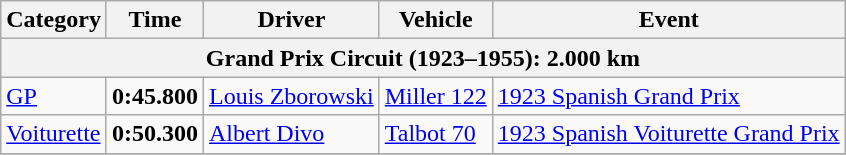<table class=wikitable>
<tr>
<th>Category</th>
<th>Time</th>
<th>Driver</th>
<th>Vehicle</th>
<th>Event</th>
</tr>
<tr>
<th colspan=5>Grand Prix Circuit (1923–1955): 2.000 km</th>
</tr>
<tr>
<td><a href='#'>GP</a></td>
<td><strong>0:45.800</strong></td>
<td><a href='#'>Louis Zborowski</a></td>
<td><a href='#'>Miller 122</a></td>
<td><a href='#'>1923 Spanish Grand Prix</a></td>
</tr>
<tr>
<td><a href='#'>Voiturette</a></td>
<td><strong>0:50.300</strong></td>
<td><a href='#'>Albert Divo</a></td>
<td><a href='#'>Talbot 70</a></td>
<td><a href='#'>1923 Spanish Voiturette Grand Prix</a></td>
</tr>
<tr>
</tr>
</table>
